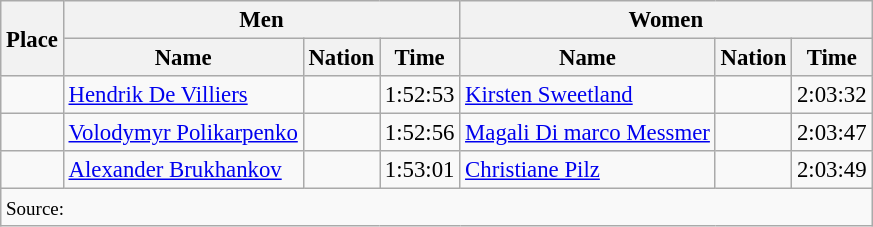<table class=wikitable style="font-size:95%">
<tr>
<th rowspan="2">Place</th>
<th colspan="3">Men</th>
<th colspan="3">Women</th>
</tr>
<tr>
<th>Name</th>
<th>Nation</th>
<th>Time</th>
<th>Name</th>
<th>Nation</th>
<th>Time</th>
</tr>
<tr>
<td align="center"></td>
<td><a href='#'>Hendrik De Villiers</a></td>
<td></td>
<td>1:52:53</td>
<td><a href='#'>Kirsten Sweetland</a></td>
<td></td>
<td>2:03:32</td>
</tr>
<tr>
<td align="center"></td>
<td><a href='#'>Volodymyr Polikarpenko</a></td>
<td></td>
<td>1:52:56</td>
<td><a href='#'>Magali Di marco Messmer</a></td>
<td></td>
<td>2:03:47</td>
</tr>
<tr>
<td align="center"></td>
<td><a href='#'>Alexander Brukhankov</a></td>
<td></td>
<td>1:53:01</td>
<td><a href='#'>Christiane Pilz</a></td>
<td></td>
<td>2:03:49</td>
</tr>
<tr>
<td colspan="7"><small>Source:</small></td>
</tr>
</table>
